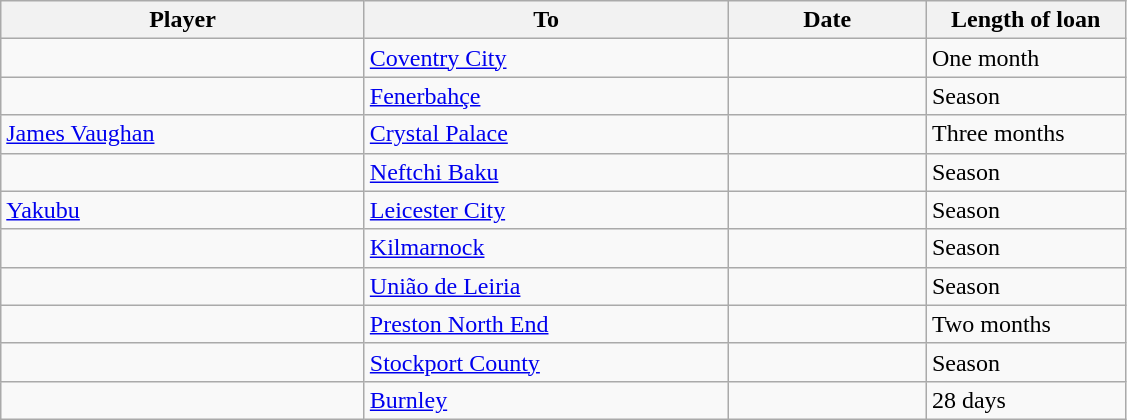<table class="wikitable sortable">
<tr>
<th style="width:235px;"><strong>Player</strong></th>
<th style="width:235px;"><strong>To</strong></th>
<th style="width:125px;"><strong>Date</strong></th>
<th style="width:125px;"><strong>Length of loan</strong></th>
</tr>
<tr>
<td></td>
<td><a href='#'>Coventry City</a></td>
<td></td>
<td>One month</td>
</tr>
<tr>
<td></td>
<td><a href='#'>Fenerbahçe</a></td>
<td></td>
<td>Season</td>
</tr>
<tr>
<td><a href='#'>James Vaughan</a></td>
<td><a href='#'>Crystal Palace</a></td>
<td></td>
<td>Three months</td>
</tr>
<tr>
<td></td>
<td><a href='#'>Neftchi Baku</a></td>
<td></td>
<td>Season</td>
</tr>
<tr>
<td><a href='#'>Yakubu</a></td>
<td><a href='#'>Leicester City</a></td>
<td></td>
<td>Season</td>
</tr>
<tr>
<td></td>
<td><a href='#'>Kilmarnock</a></td>
<td></td>
<td>Season</td>
</tr>
<tr>
<td></td>
<td><a href='#'>União de Leiria</a></td>
<td></td>
<td>Season</td>
</tr>
<tr>
<td></td>
<td><a href='#'>Preston North End</a></td>
<td></td>
<td>Two months</td>
</tr>
<tr>
<td></td>
<td><a href='#'>Stockport County</a></td>
<td></td>
<td>Season</td>
</tr>
<tr>
<td></td>
<td><a href='#'>Burnley</a></td>
<td></td>
<td>28 days</td>
</tr>
</table>
